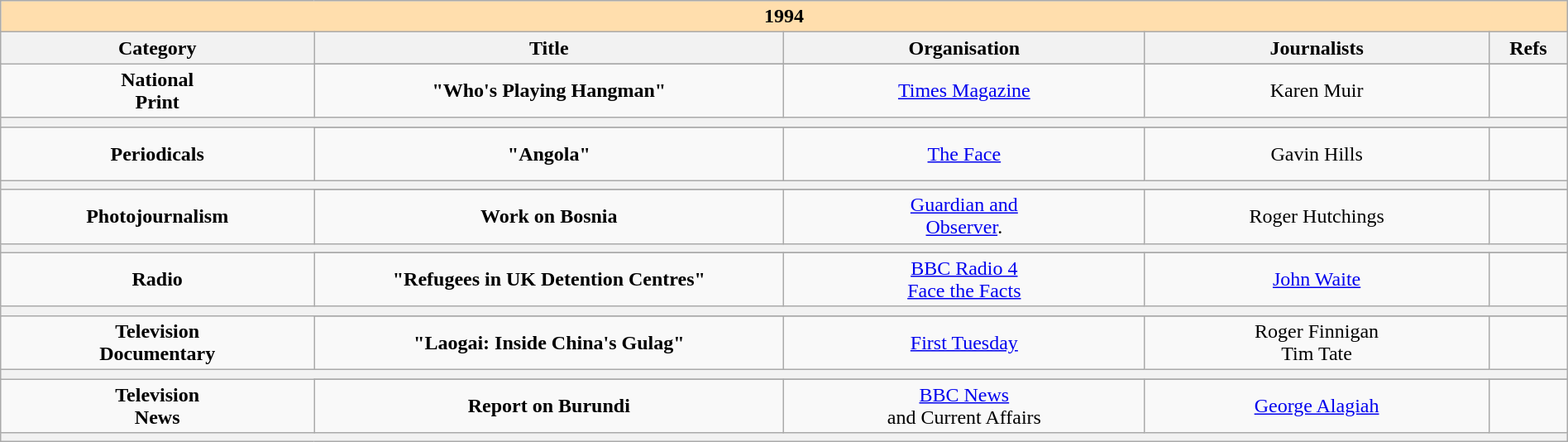<table class="wikitable" width="100%" border="1" cellpadding="5" cellspacing="0" align="centre">
<tr>
<td colspan="5" style="background:#ffdead" align="center"><strong>1994</strong></td>
</tr>
<tr>
<th width=20%>Category</th>
<th width=30%>Title</th>
<th width=23%>Organisation</th>
<th width=22%>Journalists</th>
<th width=5%>Refs</th>
</tr>
<tr>
<td rowspan="2" align="center"><strong>National<br>Print</strong></td>
</tr>
<tr>
<td align="center"><strong>"Who's Playing Hangman"</strong></td>
<td align="center"><a href='#'>Times Magazine</a></td>
<td align="center">Karen Muir</td>
<td align="center"><br><br></td>
</tr>
<tr>
<td colspan="6" align="center" style="background:#f2f2f2"></td>
</tr>
<tr>
<td rowspan="2" align="center"><strong>Periodicals</strong></td>
</tr>
<tr>
<td align="center"><strong>"Angola"</strong></td>
<td align="center"><a href='#'>The Face</a></td>
<td align="center">Gavin Hills</td>
<td align="center"><br><br></td>
</tr>
<tr>
<td colspan="6" align="center" style="background:#f2f2f2"></td>
</tr>
<tr>
<td rowspan="2" align="center"><strong>Photojournalism</strong></td>
</tr>
<tr>
<td align="center"><strong>Work on Bosnia</strong></td>
<td align="center"><a href='#'>Guardian and<br> Observer</a>.</td>
<td align="center">Roger Hutchings</td>
<td align="center"><br><br></td>
</tr>
<tr>
<td colspan="6" align="center" style="background:#f2f2f2"></td>
</tr>
<tr>
<td rowspan="2" align="center"><strong>Radio</strong></td>
</tr>
<tr>
<td align="center"><strong>"Refugees in UK Detention Centres"</strong></td>
<td align="center"><a href='#'>BBC Radio 4<br> Face the Facts</a></td>
<td align="center"><a href='#'>John Waite</a></td>
<td align="center"><br><br></td>
</tr>
<tr>
<td colspan="6" align="center" style="background:#f2f2f2"></td>
</tr>
<tr>
<td rowspan="2" align="center"><strong>Television<br>Documentary</strong></td>
</tr>
<tr>
<td align="center"><strong>"Laogai: Inside China's Gulag"</strong></td>
<td align="center"><a href='#'>First Tuesday</a></td>
<td align="center">Roger Finnigan<br>Tim Tate</td>
<td align="center"><br></td>
</tr>
<tr>
<td colspan="6" align="center" style="background:#f2f2f2"></td>
</tr>
<tr>
<td rowspan="2" align="center"><strong>Television<br>News</strong></td>
</tr>
<tr>
<td align="center"><strong>Report on Burundi</strong></td>
<td align="center"><a href='#'>BBC News</a><br>and Current Affairs</td>
<td align="center"><a href='#'>George Alagiah</a></td>
<td align="center"><br><br></td>
</tr>
<tr>
<td colspan="6" align="center" style="background:#f2f2f2"></td>
</tr>
</table>
